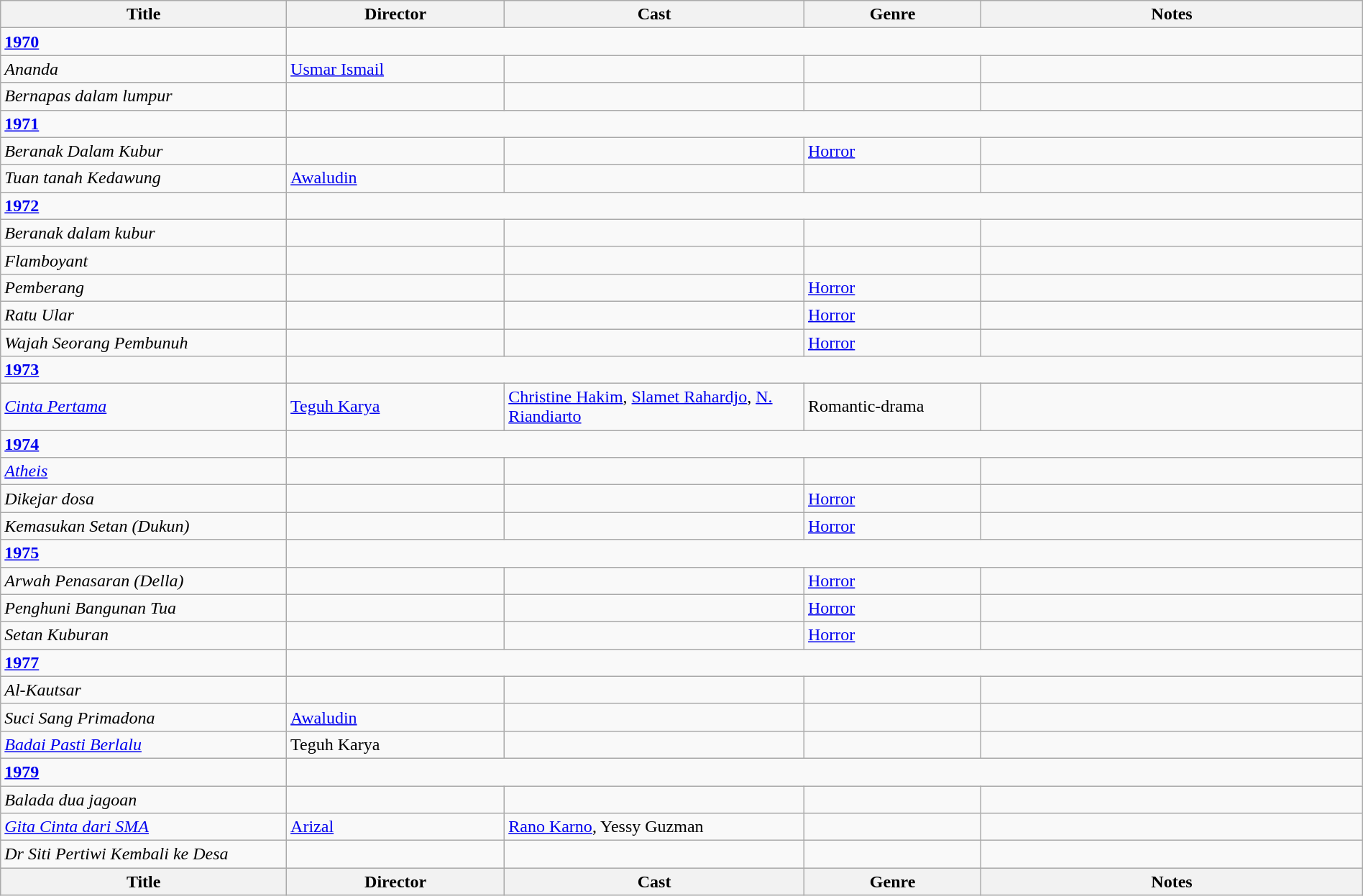<table class="wikitable" style="width:100%;">
<tr>
<th style="width:21%;">Title</th>
<th style="width:16%;">Director</th>
<th style="width:22%;">Cast</th>
<th style="width:13%;">Genre</th>
<th style="width:28%;">Notes</th>
</tr>
<tr>
<td><strong><a href='#'>1970</a></strong></td>
</tr>
<tr>
<td><em>Ananda</em></td>
<td><a href='#'>Usmar Ismail</a></td>
<td></td>
<td></td>
<td></td>
</tr>
<tr>
<td><em>Bernapas dalam lumpur</em></td>
<td></td>
<td></td>
<td></td>
<td></td>
</tr>
<tr>
<td><strong><a href='#'>1971</a></strong></td>
</tr>
<tr>
<td><em>Beranak Dalam Kubur</em></td>
<td></td>
<td></td>
<td><a href='#'>Horror</a></td>
<td></td>
</tr>
<tr>
<td><em>Tuan tanah Kedawung</em></td>
<td><a href='#'>Awaludin</a></td>
<td></td>
<td></td>
<td></td>
</tr>
<tr>
<td><strong><a href='#'>1972</a></strong></td>
</tr>
<tr>
<td><em>Beranak dalam kubur</em></td>
<td></td>
<td></td>
<td></td>
<td></td>
</tr>
<tr>
<td><em>Flamboyant</em></td>
<td></td>
<td></td>
<td></td>
<td></td>
</tr>
<tr>
<td><em>Pemberang</em></td>
<td></td>
<td></td>
<td><a href='#'>Horror</a></td>
<td></td>
</tr>
<tr>
<td><em>Ratu Ular</em></td>
<td></td>
<td></td>
<td><a href='#'>Horror</a></td>
<td></td>
</tr>
<tr>
<td><em>Wajah Seorang Pembunuh</em></td>
<td></td>
<td></td>
<td><a href='#'>Horror</a></td>
<td></td>
</tr>
<tr>
<td><strong><a href='#'>1973</a></strong></td>
</tr>
<tr>
<td><em><a href='#'>Cinta Pertama</a></em></td>
<td><a href='#'>Teguh Karya</a></td>
<td><a href='#'>Christine Hakim</a>, <a href='#'>Slamet Rahardjo</a>, <a href='#'>N. Riandiarto</a></td>
<td>Romantic-drama</td>
<td></td>
</tr>
<tr>
<td><strong><a href='#'>1974</a></strong></td>
</tr>
<tr>
<td><em><a href='#'>Atheis</a></em></td>
<td></td>
<td></td>
<td></td>
<td></td>
</tr>
<tr>
<td><em>Dikejar dosa</em></td>
<td></td>
<td></td>
<td><a href='#'>Horror</a></td>
<td></td>
</tr>
<tr>
<td><em>Kemasukan Setan (Dukun)</em></td>
<td></td>
<td></td>
<td><a href='#'>Horror</a></td>
<td></td>
</tr>
<tr>
<td><strong><a href='#'>1975</a></strong></td>
</tr>
<tr>
<td><em>Arwah Penasaran (Della)</em></td>
<td></td>
<td></td>
<td><a href='#'>Horror</a></td>
<td></td>
</tr>
<tr>
<td><em>Penghuni Bangunan Tua</em></td>
<td></td>
<td></td>
<td><a href='#'>Horror</a></td>
<td></td>
</tr>
<tr>
<td><em>Setan Kuburan</em></td>
<td></td>
<td></td>
<td><a href='#'>Horror</a></td>
<td></td>
</tr>
<tr>
<td><strong><a href='#'>1977</a></strong></td>
</tr>
<tr>
<td><em>Al-Kautsar</em></td>
<td></td>
<td></td>
<td></td>
<td></td>
</tr>
<tr>
<td><em>Suci Sang Primadona</em></td>
<td><a href='#'>Awaludin</a></td>
<td></td>
<td></td>
<td></td>
</tr>
<tr>
<td><em><a href='#'>Badai Pasti Berlalu</a></em></td>
<td>Teguh Karya</td>
<td></td>
<td></td>
<td></td>
</tr>
<tr>
<td><strong><a href='#'>1979</a></strong></td>
</tr>
<tr>
<td><em>Balada dua jagoan</em></td>
<td></td>
<td></td>
<td></td>
<td></td>
</tr>
<tr>
<td><em><a href='#'>Gita Cinta dari SMA</a></em></td>
<td><a href='#'>Arizal</a></td>
<td><a href='#'>Rano Karno</a>, Yessy Guzman</td>
<td></td>
<td></td>
</tr>
<tr>
<td><em>Dr Siti Pertiwi Kembali ke Desa</em></td>
<td></td>
<td></td>
<td></td>
<td></td>
</tr>
<tr>
<th style="width:21%;">Title</th>
<th style="width:16%;">Director</th>
<th style="width:22%;">Cast</th>
<th style="width:13%;">Genre</th>
<th style="width:28%;">Notes</th>
</tr>
</table>
